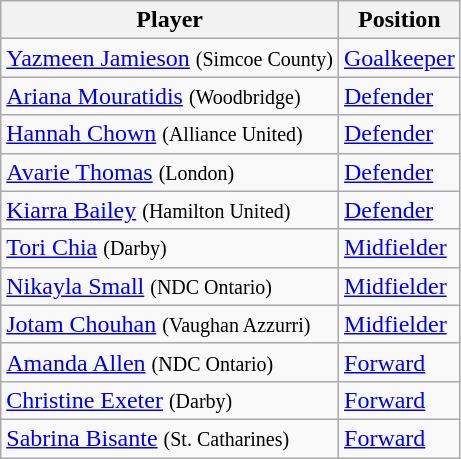<table class="wikitable">
<tr>
<th>Player</th>
<th>Position</th>
</tr>
<tr>
<td><a href='#'>Yazmeen Jamieson</a> <small>(Simcoe County)</small></td>
<td><a href='#'>Goalkeeper</a></td>
</tr>
<tr>
<td><a href='#'>Ariana Mouratidis</a> <small>(Woodbridge)</small></td>
<td><a href='#'>Defender</a></td>
</tr>
<tr>
<td><a href='#'>Hannah Chown</a> <small>(Alliance United)</small></td>
<td><a href='#'>Defender</a></td>
</tr>
<tr>
<td><a href='#'>Avarie Thomas</a> <small>(London)</small></td>
<td><a href='#'>Defender</a></td>
</tr>
<tr>
<td><a href='#'>Kiarra Bailey</a> <small>(Hamilton United)</small></td>
<td><a href='#'>Defender</a></td>
</tr>
<tr>
<td><a href='#'>Tori Chia</a> <small>(Darby)</small></td>
<td><a href='#'>Midfielder</a></td>
</tr>
<tr>
<td><a href='#'>Nikayla Small</a> <small>(NDC Ontario)</small></td>
<td><a href='#'>Midfielder</a></td>
</tr>
<tr>
<td><a href='#'>Jotam Chouhan</a> <small>(Vaughan Azzurri)</small></td>
<td><a href='#'>Midfielder</a></td>
</tr>
<tr>
<td><a href='#'>Amanda Allen</a> <small>(NDC Ontario)</small></td>
<td><a href='#'>Forward</a></td>
</tr>
<tr>
<td><a href='#'>Christine Exeter</a> <small>(Darby)</small></td>
<td><a href='#'>Forward</a></td>
</tr>
<tr>
<td><a href='#'>Sabrina Bisante</a> <small>(St. Catharines)</small></td>
<td><a href='#'>Forward</a></td>
</tr>
</table>
